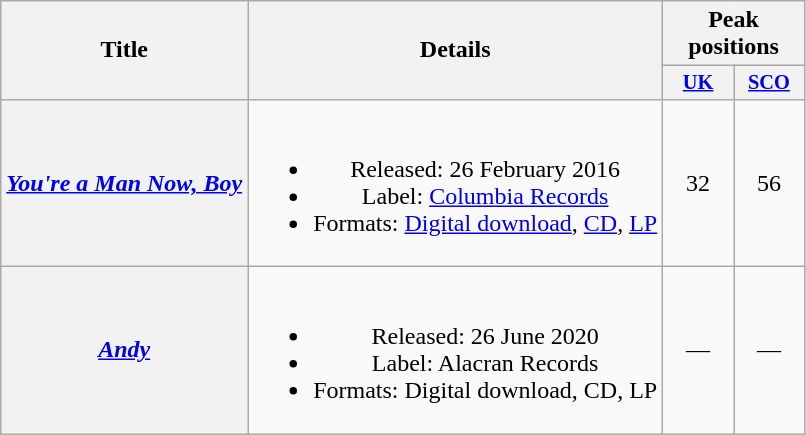<table class="wikitable plainrowheaders" style="text-align: center;">
<tr>
<th scope="col" rowspan="2">Title</th>
<th scope="col" rowspan="2">Details</th>
<th scope="col" colspan="2">Peak positions</th>
</tr>
<tr>
<th scope="col" style="width:3em;font-size:85%;"><a href='#'>UK</a><br></th>
<th scope="col" style="width:3em;font-size:85%;"><a href='#'>SCO</a><br></th>
</tr>
<tr>
<th scope="row"><em><a href='#'>You're a Man Now, Boy</a></em></th>
<td><br><ul><li>Released: 26 February 2016</li><li>Label: <a href='#'>Columbia Records</a></li><li>Formats: <a href='#'>Digital download</a>, <a href='#'>CD</a>, <a href='#'>LP</a></li></ul></td>
<td>32</td>
<td>56</td>
</tr>
<tr>
<th scope="row"><em><a href='#'>Andy</a></em></th>
<td><br><ul><li>Released: 26 June 2020</li><li>Label: Alacran Records</li><li>Formats: Digital download, CD, LP</li></ul></td>
<td>—</td>
<td>—</td>
</tr>
</table>
